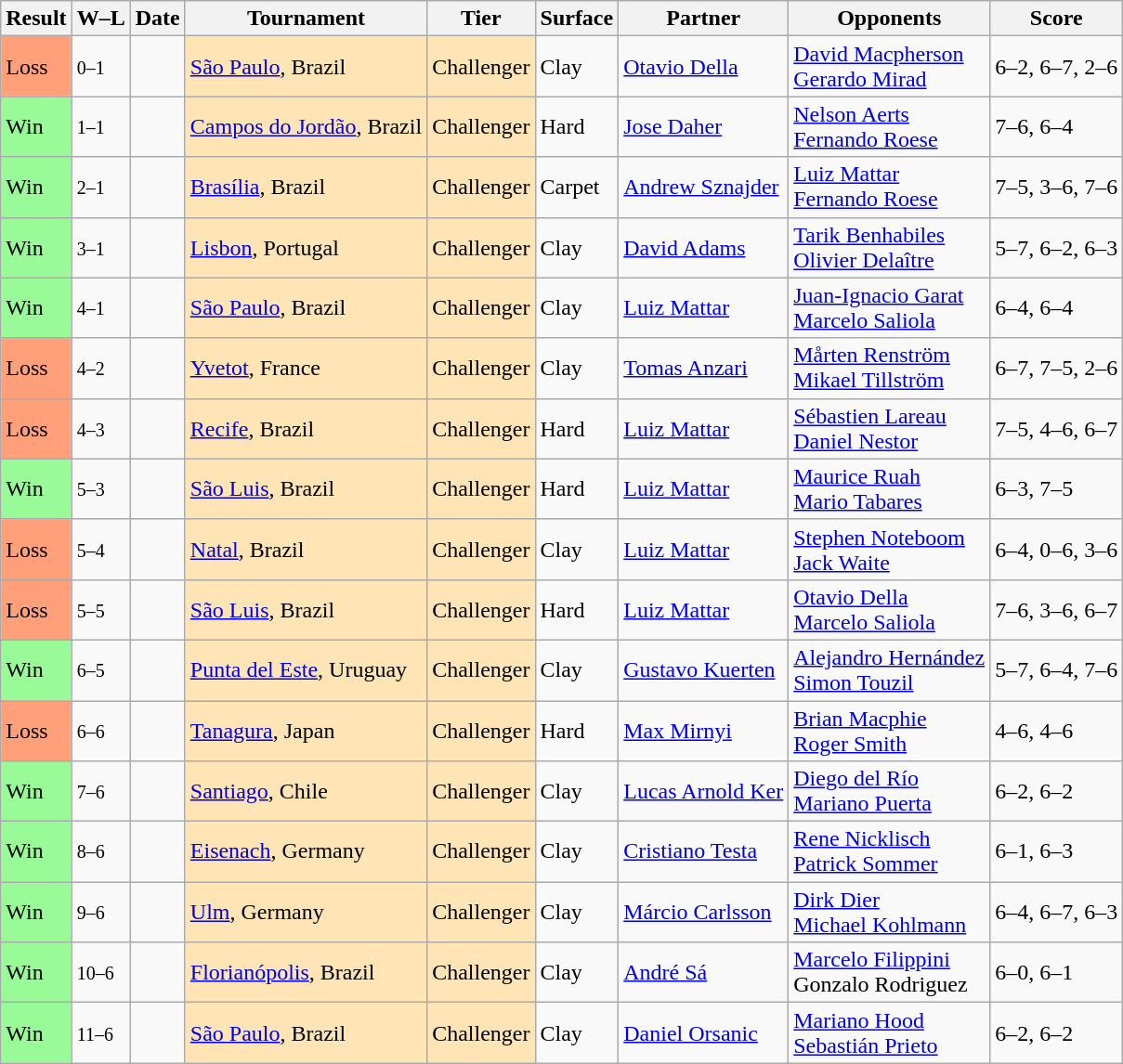<table class="sortable wikitable">
<tr>
<th>Result</th>
<th class="unsortable">W–L</th>
<th>Date</th>
<th>Tournament</th>
<th>Tier</th>
<th>Surface</th>
<th>Partner</th>
<th>Opponents</th>
<th class="unsortable">Score</th>
</tr>
<tr>
<td style="background:#ffa07a;">Loss</td>
<td><small>0–1</small></td>
<td></td>
<td style="background:moccasin;"><a href='#'>São Paulo</a>, Brazil</td>
<td style="background:moccasin;">Challenger</td>
<td>Clay</td>
<td> <a href='#'>Otavio Della</a></td>
<td> <a href='#'>David Macpherson</a> <br>  <a href='#'>Gerardo Mirad</a></td>
<td>6–2, 6–7, 2–6</td>
</tr>
<tr>
<td style="background:#98fb98;">Win</td>
<td><small>1–1</small></td>
<td></td>
<td style="background:moccasin;"><a href='#'>Campos do Jordão</a>, Brazil</td>
<td style="background:moccasin;">Challenger</td>
<td>Hard</td>
<td> <a href='#'>Jose Daher</a></td>
<td> <a href='#'>Nelson Aerts</a> <br>  <a href='#'>Fernando Roese</a></td>
<td>7–6, 6–4</td>
</tr>
<tr>
<td style="background:#98fb98;">Win</td>
<td><small>2–1</small></td>
<td></td>
<td style="background:moccasin;"><a href='#'>Brasília</a>, Brazil</td>
<td style="background:moccasin;">Challenger</td>
<td>Carpet</td>
<td> <a href='#'>Andrew Sznajder</a></td>
<td> <a href='#'>Luiz Mattar</a> <br>  <a href='#'>Fernando Roese</a></td>
<td>7–5, 3–6, 7–6</td>
</tr>
<tr>
<td style="background:#98fb98;">Win</td>
<td><small>3–1</small></td>
<td></td>
<td style="background:moccasin;"><a href='#'>Lisbon</a>, Portugal</td>
<td style="background:moccasin;">Challenger</td>
<td>Clay</td>
<td> <a href='#'>David Adams</a></td>
<td> <a href='#'>Tarik Benhabiles</a> <br>  <a href='#'>Olivier Delaître</a></td>
<td>5–7, 6–2, 6–3</td>
</tr>
<tr>
<td style="background:#98fb98;">Win</td>
<td><small>4–1</small></td>
<td></td>
<td style="background:moccasin;"><a href='#'>São Paulo</a>, Brazil</td>
<td style="background:moccasin;">Challenger</td>
<td>Clay</td>
<td> <a href='#'>Luiz Mattar</a></td>
<td> <a href='#'>Juan-Ignacio Garat</a> <br>  <a href='#'>Marcelo Saliola</a></td>
<td>6–4, 6–4</td>
</tr>
<tr>
<td style="background:#ffa07a;">Loss</td>
<td><small>4–2</small></td>
<td></td>
<td style="background:moccasin;"><a href='#'>Yvetot</a>, France</td>
<td style="background:moccasin;">Challenger</td>
<td>Clay</td>
<td> <a href='#'>Tomas Anzari</a></td>
<td> <a href='#'>Mårten Renström</a> <br>  <a href='#'>Mikael Tillström</a></td>
<td>6–7, 7–5, 2–6</td>
</tr>
<tr>
<td style="background:#ffa07a;">Loss</td>
<td><small>4–3</small></td>
<td></td>
<td style="background:moccasin;"><a href='#'>Recife</a>, Brazil</td>
<td style="background:moccasin;">Challenger</td>
<td>Hard</td>
<td> <a href='#'>Luiz Mattar</a></td>
<td> <a href='#'>Sébastien Lareau</a> <br>  <a href='#'>Daniel Nestor</a></td>
<td>7–5, 4–6, 6–7</td>
</tr>
<tr>
<td style="background:#98fb98;">Win</td>
<td><small>5–3</small></td>
<td></td>
<td style="background:moccasin;"><a href='#'>São Luis</a>, Brazil</td>
<td style="background:moccasin;">Challenger</td>
<td>Hard</td>
<td> <a href='#'>Luiz Mattar</a></td>
<td> <a href='#'>Maurice Ruah</a> <br>  <a href='#'>Mario Tabares</a></td>
<td>6–3, 7–5</td>
</tr>
<tr>
<td style="background:#ffa07a;">Loss</td>
<td><small>5–4</small></td>
<td></td>
<td style="background:moccasin;"><a href='#'>Natal</a>, Brazil</td>
<td style="background:moccasin;">Challenger</td>
<td>Clay</td>
<td> <a href='#'>Luiz Mattar</a></td>
<td> <a href='#'>Stephen Noteboom</a> <br>  <a href='#'>Jack Waite</a></td>
<td>6–4, 0–6, 3–6</td>
</tr>
<tr>
<td style="background:#ffa07a;">Loss</td>
<td><small>5–5</small></td>
<td></td>
<td style="background:moccasin;"><a href='#'>São Luis</a>, Brazil</td>
<td style="background:moccasin;">Challenger</td>
<td>Hard</td>
<td> <a href='#'>Luiz Mattar</a></td>
<td> <a href='#'>Otavio Della</a> <br>  <a href='#'>Marcelo Saliola</a></td>
<td>7–6, 3–6, 6–7</td>
</tr>
<tr>
<td style="background:#98fb98;">Win</td>
<td><small>6–5</small></td>
<td></td>
<td style="background:moccasin;"><a href='#'>Punta del Este</a>, Uruguay</td>
<td style="background:moccasin;">Challenger</td>
<td>Clay</td>
<td> <a href='#'>Gustavo Kuerten</a></td>
<td> <a href='#'>Alejandro Hernández</a> <br>  <a href='#'>Simon Touzil</a></td>
<td>5–7, 6–4, 7–6</td>
</tr>
<tr>
<td style="background:#ffa07a;">Loss</td>
<td><small>6–6</small></td>
<td></td>
<td style="background:moccasin;"><a href='#'>Tanagura</a>, Japan</td>
<td style="background:moccasin;">Challenger</td>
<td>Hard</td>
<td> <a href='#'>Max Mirnyi</a></td>
<td> <a href='#'>Brian Macphie</a> <br>  <a href='#'>Roger Smith</a></td>
<td>4–6, 4–6</td>
</tr>
<tr>
<td style="background:#98fb98;">Win</td>
<td><small>7–6</small></td>
<td></td>
<td style="background:moccasin;"><a href='#'>Santiago</a>, Chile</td>
<td style="background:moccasin;">Challenger</td>
<td>Clay</td>
<td> <a href='#'>Lucas Arnold Ker</a></td>
<td> <a href='#'>Diego del Río</a> <br>  <a href='#'>Mariano Puerta</a></td>
<td>6–2, 6–2</td>
</tr>
<tr>
<td style="background:#98fb98;">Win</td>
<td><small>8–6</small></td>
<td></td>
<td style="background:moccasin;"><a href='#'>Eisenach</a>, Germany</td>
<td style="background:moccasin;">Challenger</td>
<td>Clay</td>
<td> <a href='#'>Cristiano Testa</a></td>
<td> <a href='#'>Rene Nicklisch</a> <br>  <a href='#'>Patrick Sommer</a></td>
<td>6–1, 6–3</td>
</tr>
<tr>
<td style="background:#98fb98;">Win</td>
<td><small>9–6</small></td>
<td></td>
<td style="background:moccasin;"><a href='#'>Ulm</a>, Germany</td>
<td style="background:moccasin;">Challenger</td>
<td>Clay</td>
<td> <a href='#'>Márcio Carlsson</a></td>
<td> <a href='#'>Dirk Dier</a> <br>  <a href='#'>Michael Kohlmann</a></td>
<td>6–4, 6–7, 6–3</td>
</tr>
<tr>
<td style="background:#98fb98;">Win</td>
<td><small>10–6</small></td>
<td></td>
<td style="background:moccasin;"><a href='#'>Florianópolis</a>, Brazil</td>
<td style="background:moccasin;">Challenger</td>
<td>Clay</td>
<td> <a href='#'>André Sá</a></td>
<td> <a href='#'>Marcelo Filippini</a> <br>  Gonzalo Rodriguez</td>
<td>6–0, 6–1</td>
</tr>
<tr>
<td style="background:#98fb98;">Win</td>
<td><small>11–6</small></td>
<td></td>
<td style="background:moccasin;"><a href='#'>São Paulo</a>, Brazil</td>
<td style="background:moccasin;">Challenger</td>
<td>Clay</td>
<td> <a href='#'>Daniel Orsanic</a></td>
<td> <a href='#'>Mariano Hood</a> <br>  <a href='#'>Sebastián Prieto</a></td>
<td>6–2, 6–2</td>
</tr>
</table>
